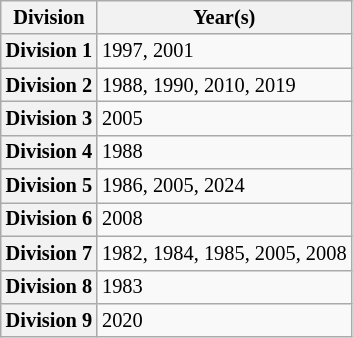<table class="wikitable" style="font-size:85%">
<tr>
<th scope="col">Division</th>
<th scope="col">Year(s)</th>
</tr>
<tr>
<th scope="row">Division 1</th>
<td>1997, 2001</td>
</tr>
<tr>
<th scope="row">Division 2</th>
<td>1988, 1990, 2010, 2019</td>
</tr>
<tr>
<th scope="row">Division 3</th>
<td>2005</td>
</tr>
<tr>
<th scope="row">Division 4</th>
<td>1988</td>
</tr>
<tr>
<th scope="row">Division 5</th>
<td>1986, 2005, 2024</td>
</tr>
<tr>
<th scope="row">Division 6</th>
<td>2008</td>
</tr>
<tr>
<th scope="row">Division 7</th>
<td>1982, 1984, 1985, 2005, 2008</td>
</tr>
<tr>
<th scope="row">Division 8</th>
<td>1983</td>
</tr>
<tr>
<th scope="row">Division 9</th>
<td>2020</td>
</tr>
</table>
